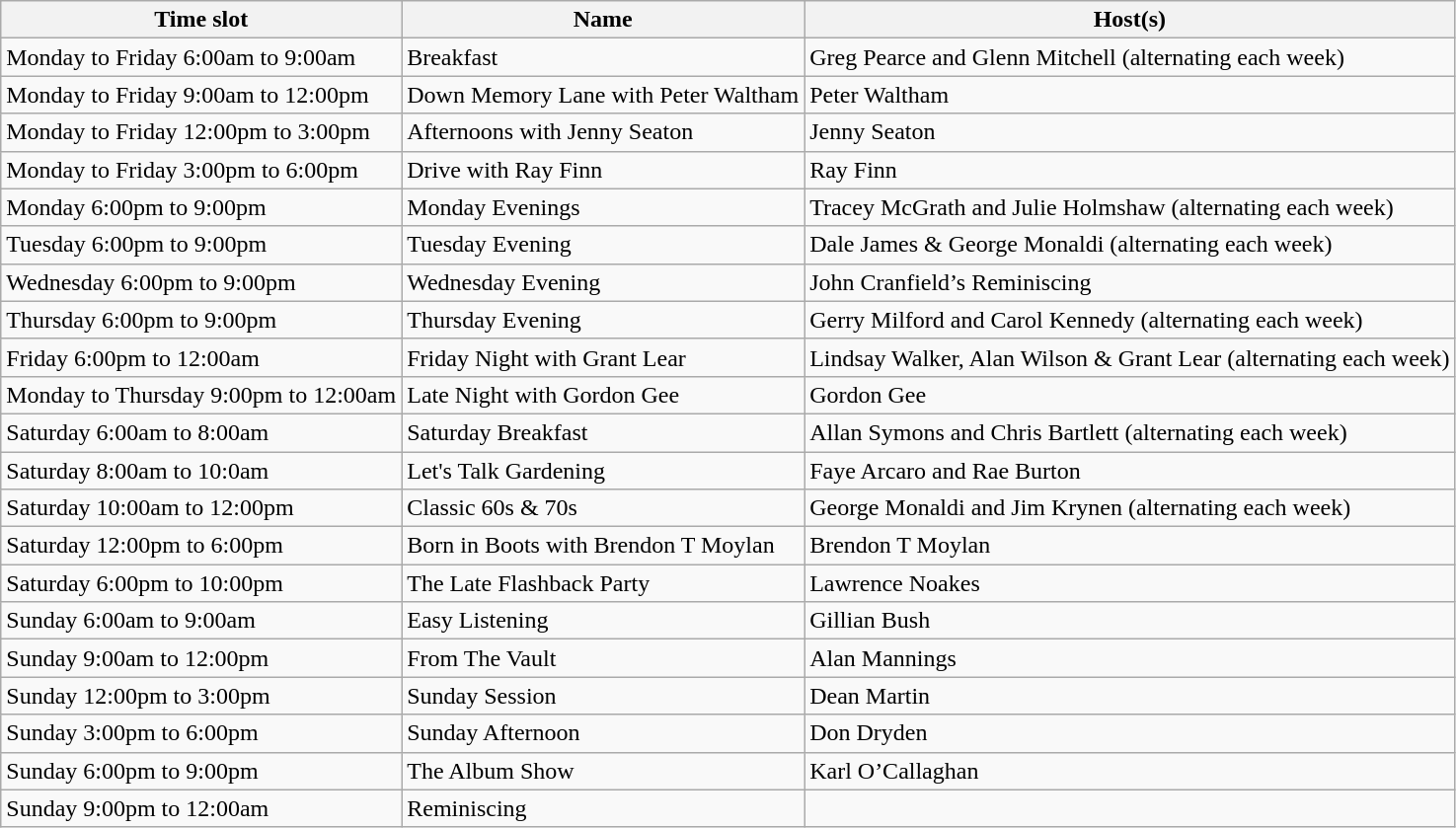<table class="wikitable">
<tr>
<th>Time slot</th>
<th>Name</th>
<th>Host(s)</th>
</tr>
<tr>
<td>Monday to Friday 6:00am to 9:00am</td>
<td>Breakfast</td>
<td>Greg Pearce and Glenn Mitchell (alternating each week)</td>
</tr>
<tr>
<td>Monday to Friday 9:00am to 12:00pm</td>
<td>Down Memory Lane with Peter Waltham</td>
<td>Peter Waltham</td>
</tr>
<tr>
<td>Monday to Friday 12:00pm to 3:00pm</td>
<td>Afternoons with Jenny Seaton</td>
<td>Jenny Seaton</td>
</tr>
<tr>
<td>Monday to Friday 3:00pm to 6:00pm</td>
<td>Drive with Ray Finn</td>
<td>Ray Finn</td>
</tr>
<tr>
<td>Monday 6:00pm to 9:00pm</td>
<td>Monday Evenings</td>
<td>Tracey McGrath and Julie Holmshaw (alternating each week)</td>
</tr>
<tr>
<td>Tuesday 6:00pm to 9:00pm</td>
<td>Tuesday Evening</td>
<td>Dale James & George Monaldi (alternating each week)</td>
</tr>
<tr>
<td>Wednesday 6:00pm to 9:00pm</td>
<td>Wednesday Evening</td>
<td>John Cranfield’s Reminiscing</td>
</tr>
<tr>
<td>Thursday 6:00pm to 9:00pm</td>
<td>Thursday Evening</td>
<td>Gerry Milford and Carol Kennedy (alternating each week)</td>
</tr>
<tr>
<td>Friday 6:00pm to 12:00am</td>
<td>Friday Night with Grant Lear</td>
<td>Lindsay Walker, Alan Wilson & Grant Lear (alternating each week)</td>
</tr>
<tr>
<td>Monday to Thursday 9:00pm to 12:00am</td>
<td>Late Night with Gordon Gee</td>
<td>Gordon Gee</td>
</tr>
<tr>
<td>Saturday 6:00am to 8:00am</td>
<td>Saturday Breakfast</td>
<td>Allan Symons and Chris Bartlett (alternating each week)</td>
</tr>
<tr>
<td>Saturday 8:00am to 10:0am</td>
<td>Let's Talk Gardening</td>
<td>Faye Arcaro and Rae Burton</td>
</tr>
<tr>
<td>Saturday 10:00am to 12:00pm</td>
<td>Classic 60s & 70s</td>
<td>George Monaldi and Jim Krynen (alternating each week)</td>
</tr>
<tr>
<td>Saturday 12:00pm to 6:00pm</td>
<td>Born in Boots with Brendon T Moylan</td>
<td>Brendon T Moylan</td>
</tr>
<tr>
<td>Saturday 6:00pm to 10:00pm</td>
<td>The Late Flashback Party</td>
<td>Lawrence Noakes</td>
</tr>
<tr>
<td>Sunday 6:00am to 9:00am</td>
<td>Easy Listening</td>
<td>Gillian Bush</td>
</tr>
<tr>
<td>Sunday 9:00am to 12:00pm</td>
<td>From The Vault</td>
<td>Alan Mannings</td>
</tr>
<tr>
<td>Sunday 12:00pm to 3:00pm</td>
<td>Sunday Session</td>
<td>Dean Martin</td>
</tr>
<tr>
<td>Sunday 3:00pm to 6:00pm</td>
<td>Sunday Afternoon</td>
<td>Don Dryden</td>
</tr>
<tr>
<td>Sunday 6:00pm to 9:00pm</td>
<td>The Album Show</td>
<td>Karl O’Callaghan</td>
</tr>
<tr>
<td>Sunday 9:00pm to 12:00am</td>
<td>Reminiscing</td>
<td></td>
</tr>
</table>
